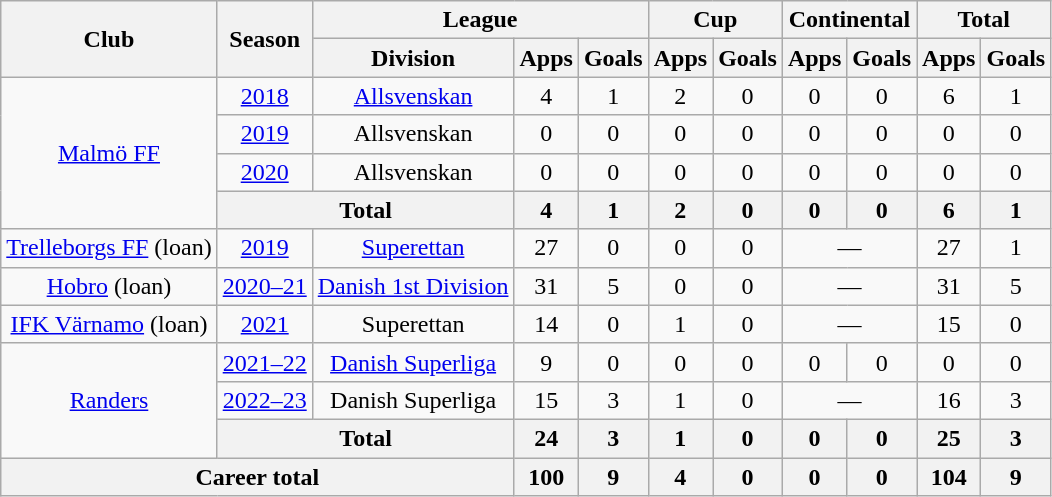<table class="wikitable" style="text-align:center;">
<tr>
<th rowspan="2">Club</th>
<th rowspan="2">Season</th>
<th colspan="3">League</th>
<th colspan="2">Cup</th>
<th colspan="2">Continental</th>
<th colspan="2">Total</th>
</tr>
<tr>
<th>Division</th>
<th>Apps</th>
<th>Goals</th>
<th>Apps</th>
<th>Goals</th>
<th>Apps</th>
<th>Goals</th>
<th>Apps</th>
<th>Goals</th>
</tr>
<tr>
<td rowspan="4"><a href='#'>Malmö FF</a></td>
<td><a href='#'>2018</a></td>
<td><a href='#'>Allsvenskan</a></td>
<td>4</td>
<td>1</td>
<td>2</td>
<td>0</td>
<td>0</td>
<td>0</td>
<td>6</td>
<td>1</td>
</tr>
<tr>
<td><a href='#'>2019</a></td>
<td>Allsvenskan</td>
<td>0</td>
<td>0</td>
<td>0</td>
<td>0</td>
<td>0</td>
<td>0</td>
<td>0</td>
<td>0</td>
</tr>
<tr>
<td><a href='#'>2020</a></td>
<td>Allsvenskan</td>
<td>0</td>
<td>0</td>
<td>0</td>
<td>0</td>
<td>0</td>
<td>0</td>
<td>0</td>
<td>0</td>
</tr>
<tr>
<th colspan="2">Total</th>
<th>4</th>
<th>1</th>
<th>2</th>
<th>0</th>
<th>0</th>
<th>0</th>
<th>6</th>
<th>1</th>
</tr>
<tr>
<td><a href='#'>Trelleborgs FF</a> (loan)</td>
<td><a href='#'>2019</a></td>
<td><a href='#'>Superettan</a></td>
<td>27</td>
<td>0</td>
<td>0</td>
<td>0</td>
<td colspan=2>—</td>
<td>27</td>
<td>1</td>
</tr>
<tr>
<td><a href='#'>Hobro</a> (loan)</td>
<td><a href='#'>2020–21</a></td>
<td><a href='#'>Danish 1st Division</a></td>
<td>31</td>
<td>5</td>
<td>0</td>
<td>0</td>
<td colspan=2>—</td>
<td>31</td>
<td>5</td>
</tr>
<tr>
<td><a href='#'>IFK Värnamo</a> (loan)</td>
<td><a href='#'>2021</a></td>
<td>Superettan</td>
<td>14</td>
<td>0</td>
<td>1</td>
<td>0</td>
<td colspan=2>—</td>
<td>15</td>
<td>0</td>
</tr>
<tr>
<td rowspan="3"><a href='#'>Randers</a></td>
<td><a href='#'>2021–22</a></td>
<td><a href='#'>Danish Superliga</a></td>
<td>9</td>
<td>0</td>
<td>0</td>
<td>0</td>
<td>0</td>
<td>0</td>
<td>0</td>
<td>0</td>
</tr>
<tr>
<td><a href='#'>2022–23</a></td>
<td>Danish Superliga</td>
<td>15</td>
<td>3</td>
<td>1</td>
<td>0</td>
<td colspan=2>—</td>
<td>16</td>
<td>3</td>
</tr>
<tr>
<th colspan="2">Total</th>
<th>24</th>
<th>3</th>
<th>1</th>
<th>0</th>
<th>0</th>
<th>0</th>
<th>25</th>
<th>3</th>
</tr>
<tr>
<th colspan="3">Career total</th>
<th>100</th>
<th>9</th>
<th>4</th>
<th>0</th>
<th>0</th>
<th>0</th>
<th>104</th>
<th>9</th>
</tr>
</table>
